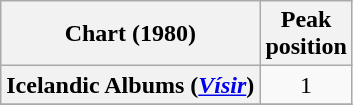<table class="wikitable sortable plainrowheaders" style="text-align:center">
<tr>
<th>Chart (1980)</th>
<th>Peak<br>position</th>
</tr>
<tr>
<th scope="row">Icelandic Albums (<em><a href='#'>Vísir</a></em>)</th>
<td>1</td>
</tr>
<tr>
</tr>
</table>
